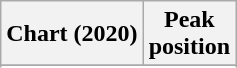<table class="wikitable sortable plainrowheaders" style="text-align:center">
<tr>
<th>Chart (2020)</th>
<th>Peak<br>position</th>
</tr>
<tr>
</tr>
<tr>
</tr>
<tr>
</tr>
<tr>
</tr>
<tr>
</tr>
</table>
